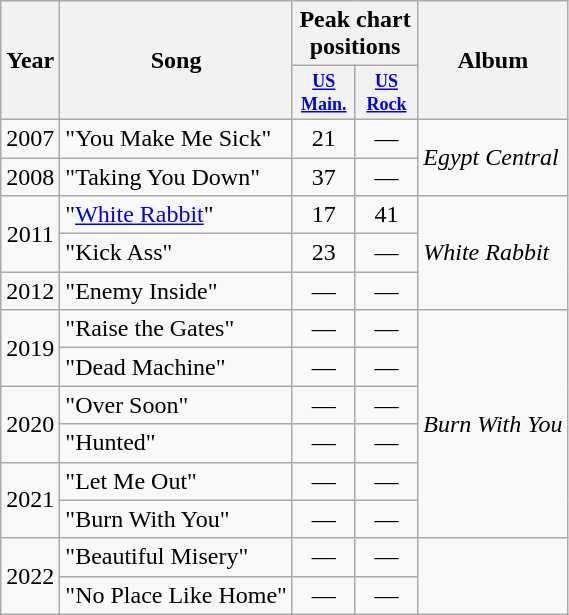<table class="wikitable">
<tr>
<th rowspan="2">Year</th>
<th rowspan="2">Song</th>
<th colspan="2">Peak chart positions</th>
<th rowspan="2">Album</th>
</tr>
<tr>
<th style="width:3em;font-size:75%"><a href='#'>US<br>Main.</a></th>
<th style="width:3em;font-size:75%"><a href='#'>US<br>Rock</a></th>
</tr>
<tr>
<td style="text-align:center;">2007</td>
<td>"You Make Me Sick"</td>
<td style="text-align:center;">21</td>
<td style="text-align:center;">—</td>
<td rowspan="2"><em>Egypt Central</em></td>
</tr>
<tr>
<td style="text-align:center;">2008</td>
<td>"Taking You Down"</td>
<td style="text-align:center;">37</td>
<td style="text-align:center;">—</td>
</tr>
<tr>
<td style="text-align:center;" rowspan="2">2011</td>
<td>"<a href='#'>White Rabbit</a>"</td>
<td style="text-align:center;">17</td>
<td style="text-align:center;">41</td>
<td rowspan="3"><em>White Rabbit</em></td>
</tr>
<tr>
<td>"Kick Ass"</td>
<td style="text-align:center;">23</td>
<td style="text-align:center;">—</td>
</tr>
<tr>
<td style="text-align:center;">2012</td>
<td>"Enemy Inside"</td>
<td style="text-align:center;">—</td>
<td style="text-align:center;">—</td>
</tr>
<tr>
<td style="text-align:center;" rowspan="2">2019</td>
<td>"Raise the Gates"</td>
<td style="text-align:center;">—</td>
<td style="text-align:center;">—</td>
<td rowspan="6"><em>Burn With You</em></td>
</tr>
<tr>
<td>"Dead Machine"</td>
<td style="text-align:center;">—</td>
<td style="text-align:center;">—</td>
</tr>
<tr>
<td style="text-align:center;" rowspan="2">2020</td>
<td>"Over Soon"</td>
<td style="text-align:center;">—</td>
<td style="text-align:center;">—</td>
</tr>
<tr>
<td>"Hunted"</td>
<td style="text-align:center;">—</td>
<td style="text-align:center;">—</td>
</tr>
<tr>
<td style="text-align:center;" rowspan="2">2021</td>
<td>"Let Me Out"</td>
<td style="text-align:center;">—</td>
<td style="text-align:center;">—</td>
</tr>
<tr>
<td>"Burn With You"</td>
<td style="text-align:center;">—</td>
<td style="text-align:center;">—</td>
</tr>
<tr>
<td style="text-align:center;" rowspan="2">2022</td>
<td>"Beautiful Misery"</td>
<td style="text-align:center;">—</td>
<td style="text-align:center;">—</td>
</tr>
<tr>
<td>"No Place Like Home"</td>
<td style="text-align:center;">—</td>
<td style="text-align:center;">—</td>
</tr>
</table>
